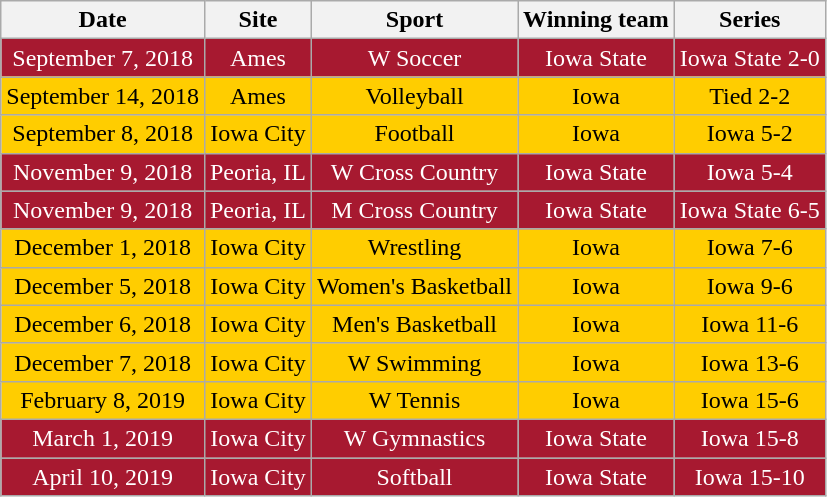<table class="wikitable">
<tr>
<th>Date</th>
<th>Site</th>
<th>Sport</th>
<th>Winning team</th>
<th>Series</th>
</tr>
<tr align=center style="background: #A71930;color:white;">
<td>September 7, 2018</td>
<td>Ames</td>
<td>W Soccer</td>
<td>Iowa State</td>
<td>Iowa State 2-0</td>
</tr>
<tr align=center style="background: #FFCD00;color:black;">
<td>September 14, 2018</td>
<td>Ames</td>
<td>Volleyball</td>
<td>Iowa</td>
<td>Tied 2-2</td>
</tr>
<tr align=center style="background: #FFCD00;color:black;">
<td>September 8, 2018</td>
<td>Iowa City</td>
<td>Football</td>
<td>Iowa</td>
<td>Iowa 5-2</td>
</tr>
<tr align=center style="background: #A71930;color:white;">
<td>November 9, 2018</td>
<td>Peoria, IL</td>
<td>W Cross Country</td>
<td>Iowa State</td>
<td>Iowa 5-4</td>
</tr>
<tr align=center style="background: #A71930;color:white;">
<td>November 9, 2018</td>
<td>Peoria, IL</td>
<td>M Cross Country</td>
<td>Iowa State</td>
<td>Iowa State 6-5</td>
</tr>
<tr align=center style="background: #FFCD00;color:black;">
<td>December 1, 2018</td>
<td>Iowa City</td>
<td>Wrestling</td>
<td>Iowa</td>
<td>Iowa 7-6</td>
</tr>
<tr align=center style="background: #FFCD00;color:black;">
<td>December 5, 2018</td>
<td>Iowa City</td>
<td>Women's Basketball</td>
<td>Iowa</td>
<td>Iowa 9-6</td>
</tr>
<tr align=center style="background: #FFCD00;color:black;">
<td>December 6, 2018</td>
<td>Iowa City</td>
<td>Men's Basketball</td>
<td>Iowa</td>
<td>Iowa 11-6</td>
</tr>
<tr align=center style="background: #FFCD00;color:black;">
<td>December 7, 2018</td>
<td>Iowa City</td>
<td>W Swimming</td>
<td>Iowa</td>
<td>Iowa 13-6</td>
</tr>
<tr align=center style="background: #FFCD00;color:black;">
<td>February 8, 2019</td>
<td>Iowa City</td>
<td>W Tennis</td>
<td>Iowa</td>
<td>Iowa 15-6</td>
</tr>
<tr align=center style="background: #A71930;color:white;">
<td>March 1, 2019</td>
<td>Iowa City</td>
<td>W Gymnastics</td>
<td>Iowa State</td>
<td>Iowa 15-8</td>
</tr>
<tr align=center style="background: #A71930;color:white;">
<td>April 10, 2019</td>
<td>Iowa City</td>
<td>Softball</td>
<td>Iowa State</td>
<td>Iowa 15-10</td>
</tr>
</table>
